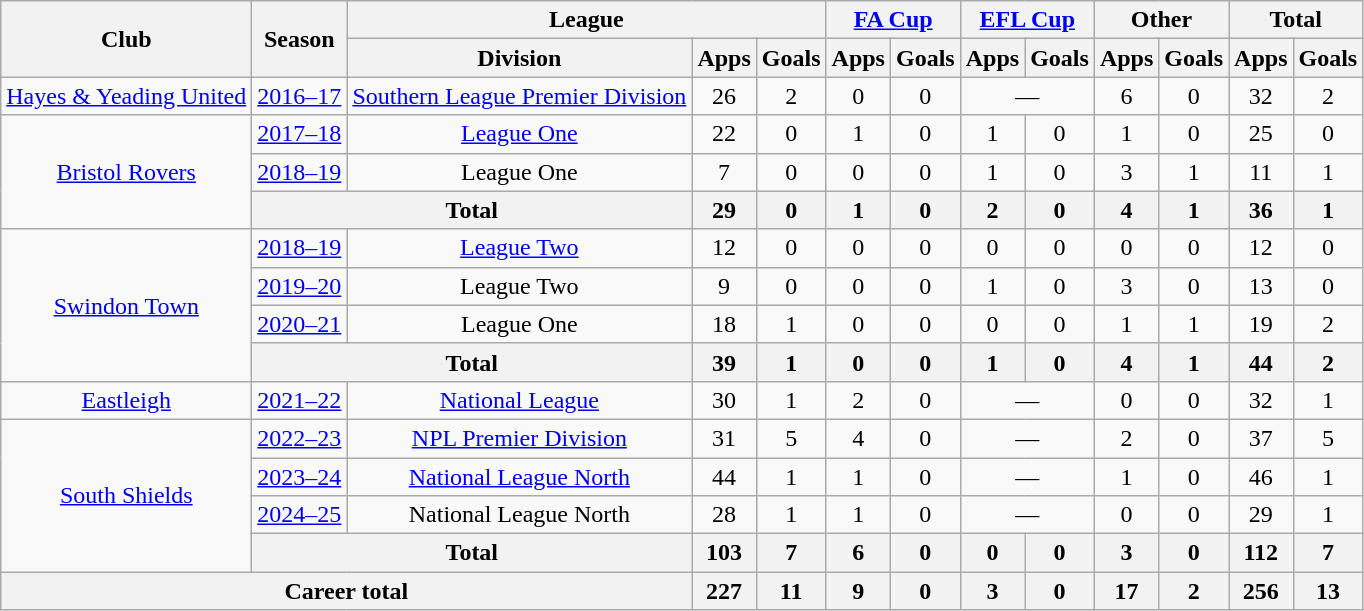<table class=wikitable style=text-align:center>
<tr>
<th rowspan=2>Club</th>
<th rowspan=2>Season</th>
<th colspan=3>League</th>
<th colspan=2><a href='#'>FA Cup</a></th>
<th colspan=2><a href='#'>EFL Cup</a></th>
<th colspan=2>Other</th>
<th colspan=2>Total</th>
</tr>
<tr>
<th>Division</th>
<th>Apps</th>
<th>Goals</th>
<th>Apps</th>
<th>Goals</th>
<th>Apps</th>
<th>Goals</th>
<th>Apps</th>
<th>Goals</th>
<th>Apps</th>
<th>Goals</th>
</tr>
<tr>
<td><a href='#'>Hayes & Yeading United</a></td>
<td><a href='#'>2016–17</a></td>
<td><a href='#'>Southern League Premier Division</a></td>
<td>26</td>
<td>2</td>
<td>0</td>
<td>0</td>
<td colspan="2">—</td>
<td>6</td>
<td>0</td>
<td>32</td>
<td>2</td>
</tr>
<tr>
<td rowspan=3><a href='#'>Bristol Rovers</a></td>
<td><a href='#'>2017–18</a></td>
<td><a href='#'>League One</a></td>
<td>22</td>
<td>0</td>
<td>1</td>
<td>0</td>
<td>1</td>
<td>0</td>
<td>1</td>
<td>0</td>
<td>25</td>
<td>0</td>
</tr>
<tr>
<td><a href='#'>2018–19</a></td>
<td>League One</td>
<td>7</td>
<td>0</td>
<td>0</td>
<td>0</td>
<td>1</td>
<td>0</td>
<td>3</td>
<td>1</td>
<td>11</td>
<td>1</td>
</tr>
<tr>
<th colspan=2>Total</th>
<th>29</th>
<th>0</th>
<th>1</th>
<th>0</th>
<th>2</th>
<th>0</th>
<th>4</th>
<th>1</th>
<th>36</th>
<th>1</th>
</tr>
<tr>
<td rowspan=4><a href='#'>Swindon Town</a></td>
<td><a href='#'>2018–19</a></td>
<td><a href='#'>League Two</a></td>
<td>12</td>
<td>0</td>
<td>0</td>
<td>0</td>
<td>0</td>
<td>0</td>
<td>0</td>
<td>0</td>
<td>12</td>
<td>0</td>
</tr>
<tr>
<td><a href='#'>2019–20</a></td>
<td>League Two</td>
<td>9</td>
<td>0</td>
<td>0</td>
<td>0</td>
<td>1</td>
<td>0</td>
<td>3</td>
<td>0</td>
<td>13</td>
<td>0</td>
</tr>
<tr>
<td><a href='#'>2020–21</a></td>
<td>League One</td>
<td>18</td>
<td>1</td>
<td>0</td>
<td>0</td>
<td>0</td>
<td>0</td>
<td>1</td>
<td>1</td>
<td>19</td>
<td>2</td>
</tr>
<tr>
<th colspan=2>Total</th>
<th>39</th>
<th>1</th>
<th>0</th>
<th>0</th>
<th>1</th>
<th>0</th>
<th>4</th>
<th>1</th>
<th>44</th>
<th>2</th>
</tr>
<tr>
<td><a href='#'>Eastleigh</a></td>
<td><a href='#'>2021–22</a></td>
<td><a href='#'>National League</a></td>
<td>30</td>
<td>1</td>
<td>2</td>
<td>0</td>
<td colspan="2">—</td>
<td>0</td>
<td>0</td>
<td>32</td>
<td>1</td>
</tr>
<tr>
<td rowspan="4"><a href='#'>South Shields</a></td>
<td><a href='#'>2022–23</a></td>
<td><a href='#'>NPL Premier Division</a></td>
<td>31</td>
<td>5</td>
<td>4</td>
<td>0</td>
<td colspan="2">—</td>
<td>2</td>
<td>0</td>
<td>37</td>
<td>5</td>
</tr>
<tr>
<td><a href='#'>2023–24</a></td>
<td><a href='#'>National League North</a></td>
<td>44</td>
<td>1</td>
<td>1</td>
<td>0</td>
<td colspan="2">—</td>
<td>1</td>
<td>0</td>
<td>46</td>
<td>1</td>
</tr>
<tr>
<td><a href='#'>2024–25</a></td>
<td>National League North</td>
<td>28</td>
<td>1</td>
<td>1</td>
<td>0</td>
<td colspan="2">—</td>
<td>0</td>
<td>0</td>
<td>29</td>
<td>1</td>
</tr>
<tr>
<th colspan="2">Total</th>
<th>103</th>
<th>7</th>
<th>6</th>
<th>0</th>
<th>0</th>
<th>0</th>
<th>3</th>
<th>0</th>
<th>112</th>
<th>7</th>
</tr>
<tr>
<th colspan=3>Career total</th>
<th>227</th>
<th>11</th>
<th>9</th>
<th>0</th>
<th>3</th>
<th>0</th>
<th>17</th>
<th>2</th>
<th>256</th>
<th>13</th>
</tr>
</table>
